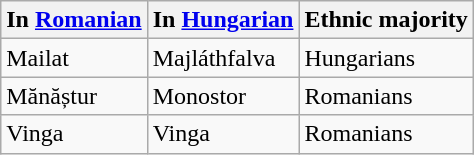<table class="wikitable collapsible sortable">
<tr>
<th>In <a href='#'>Romanian</a></th>
<th>In <a href='#'>Hungarian</a></th>
<th>Ethnic majority</th>
</tr>
<tr>
<td>Mailat</td>
<td>Majláthfalva</td>
<td>Hungarians</td>
</tr>
<tr>
<td>Mănăștur</td>
<td>Monostor</td>
<td>Romanians</td>
</tr>
<tr>
<td>Vinga</td>
<td>Vinga</td>
<td>Romanians</td>
</tr>
</table>
